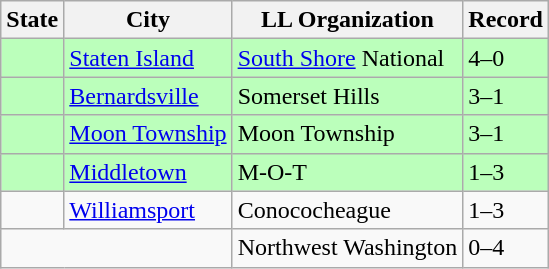<table class="wikitable">
<tr>
<th>State</th>
<th>City</th>
<th>LL Organization</th>
<th>Record</th>
</tr>
<tr style="background:#bfb;">
<td><strong></strong></td>
<td><a href='#'>Staten Island</a></td>
<td><a href='#'>South Shore</a> National</td>
<td>4–0</td>
</tr>
<tr style="background:#bfb;">
<td><strong></strong></td>
<td><a href='#'>Bernardsville</a></td>
<td>Somerset Hills</td>
<td>3–1</td>
</tr>
<tr style="background:#bfb;">
<td><strong></strong></td>
<td><a href='#'>Moon Township</a></td>
<td>Moon Township</td>
<td>3–1</td>
</tr>
<tr style="background:#bfb;">
<td><strong></strong></td>
<td><a href='#'>Middletown</a></td>
<td>M-O-T</td>
<td>1–3</td>
</tr>
<tr>
<td><strong></strong></td>
<td><a href='#'>Williamsport</a></td>
<td>Conococheague</td>
<td>1–3</td>
</tr>
<tr>
<td colspan="2"><strong></strong></td>
<td>Northwest Washington</td>
<td>0–4</td>
</tr>
</table>
